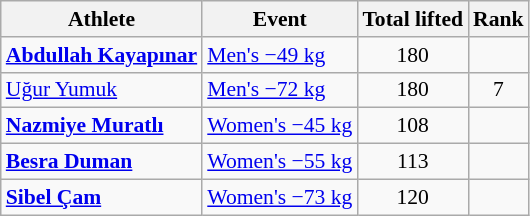<table class="wikitable" style="font-size:90%">
<tr>
<th>Athlete</th>
<th>Event</th>
<th>Total lifted</th>
<th>Rank</th>
</tr>
<tr align=center>
<td align=left><strong><a href='#'>Abdullah Kayapınar</a></strong></td>
<td align=left><a href='#'>Men's −49 kg</a></td>
<td>180</td>
<td></td>
</tr>
<tr align=center>
<td align=left><a href='#'>Uğur Yumuk</a></td>
<td align=left><a href='#'>Men's −72 kg</a></td>
<td>180</td>
<td>7</td>
</tr>
<tr align=center>
<td align=left><strong><a href='#'>Nazmiye Muratlı</a></strong></td>
<td align=left><a href='#'>Women's −45 kg</a></td>
<td>108</td>
<td></td>
</tr>
<tr align=center>
<td align=left><strong><a href='#'>Besra Duman</a></strong></td>
<td align=left><a href='#'>Women's −55 kg</a></td>
<td>113</td>
<td></td>
</tr>
<tr align=center>
<td align=left><strong><a href='#'>Sibel Çam</a></strong></td>
<td align=left><a href='#'>Women's −73 kg</a></td>
<td>120</td>
<td></td>
</tr>
</table>
